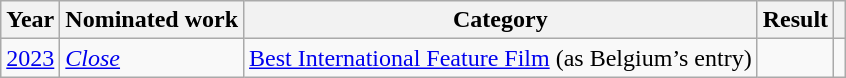<table class="wikitable sortable">
<tr>
<th>Year</th>
<th>Nominated work</th>
<th>Category</th>
<th>Result</th>
<th class="unsortable"></th>
</tr>
<tr>
<td><a href='#'>2023</a></td>
<td rowspan="2"><em><a href='#'>Close</a></em></td>
<td><a href='#'>Best International Feature Film</a> (as Belgium’s entry)</td>
<td></td>
<td></td>
</tr>
</table>
